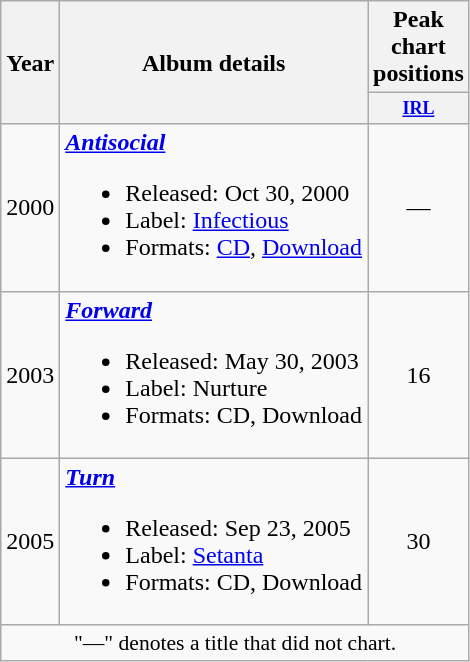<table class="wikitable" style=text-align:center;>
<tr>
<th rowspan="2">Year</th>
<th rowspan="2">Album details</th>
<th>Peak chart positions</th>
</tr>
<tr>
<th style="width:4em;font-size:75%"><a href='#'>IRL</a><br></th>
</tr>
<tr>
<td>2000</td>
<td align="left"><strong><em><a href='#'>Antisocial</a></em></strong><br><ul><li>Released: Oct 30, 2000</li><li>Label: <a href='#'>Infectious</a></li><li>Formats: <a href='#'>CD</a>, <a href='#'>Download</a></li></ul></td>
<td>—</td>
</tr>
<tr>
<td>2003</td>
<td align="left"><strong><em><a href='#'>Forward</a></em></strong><br><ul><li>Released: May 30, 2003</li><li>Label: Nurture</li><li>Formats: CD, Download</li></ul></td>
<td>16</td>
</tr>
<tr>
<td>2005</td>
<td align="left"><strong><em><a href='#'>Turn</a></em></strong><br><ul><li>Released: Sep 23, 2005</li><li>Label: <a href='#'>Setanta</a></li><li>Formats: CD, Download</li></ul></td>
<td>30</td>
</tr>
<tr>
<td colspan="3" style="font-size:90%">"—" denotes a title that did not chart.</td>
</tr>
</table>
